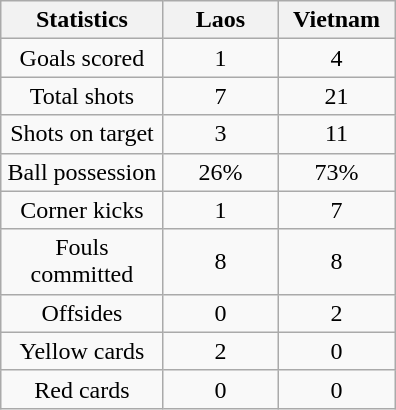<table class="wikitable" style="text-align:center; margin:auto;">
<tr>
<th scope=col width=100>Statistics</th>
<th scope=col width=70>Laos</th>
<th scope=col width=70>Vietnam</th>
</tr>
<tr>
<td>Goals scored</td>
<td>1</td>
<td>4</td>
</tr>
<tr>
<td>Total shots</td>
<td>7</td>
<td>21</td>
</tr>
<tr>
<td>Shots on target</td>
<td>3</td>
<td>11</td>
</tr>
<tr>
<td>Ball possession</td>
<td>26%</td>
<td>73%</td>
</tr>
<tr>
<td>Corner kicks</td>
<td>1</td>
<td>7</td>
</tr>
<tr>
<td>Fouls committed</td>
<td>8</td>
<td>8</td>
</tr>
<tr>
<td>Offsides</td>
<td>0</td>
<td>2</td>
</tr>
<tr>
<td>Yellow cards</td>
<td>2</td>
<td>0</td>
</tr>
<tr>
<td>Red cards</td>
<td>0</td>
<td>0</td>
</tr>
</table>
